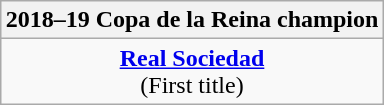<table class=wikitable style="text-align:center; margin:auto">
<tr>
<th>2018–19 Copa de la Reina champion</th>
</tr>
<tr>
<td><strong><a href='#'>Real Sociedad</a></strong> <br> (First title)</td>
</tr>
</table>
